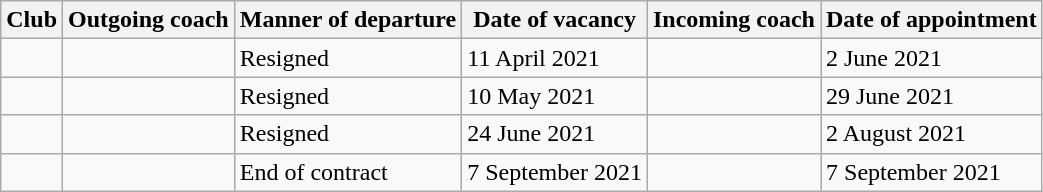<table class="wikitable sortable">
<tr>
<th>Club</th>
<th>Outgoing coach</th>
<th>Manner of departure</th>
<th>Date of vacancy</th>
<th>Incoming coach</th>
<th>Date of appointment</th>
</tr>
<tr>
<td></td>
<td></td>
<td>Resigned</td>
<td>11 April 2021</td>
<td></td>
<td>2 June 2021</td>
</tr>
<tr>
<td></td>
<td></td>
<td>Resigned</td>
<td>10 May 2021</td>
<td></td>
<td>29 June 2021</td>
</tr>
<tr>
<td></td>
<td></td>
<td>Resigned</td>
<td>24 June 2021</td>
<td></td>
<td>2 August 2021</td>
</tr>
<tr>
<td></td>
<td></td>
<td>End of contract</td>
<td>7 September 2021</td>
<td></td>
<td>7 September 2021</td>
</tr>
</table>
